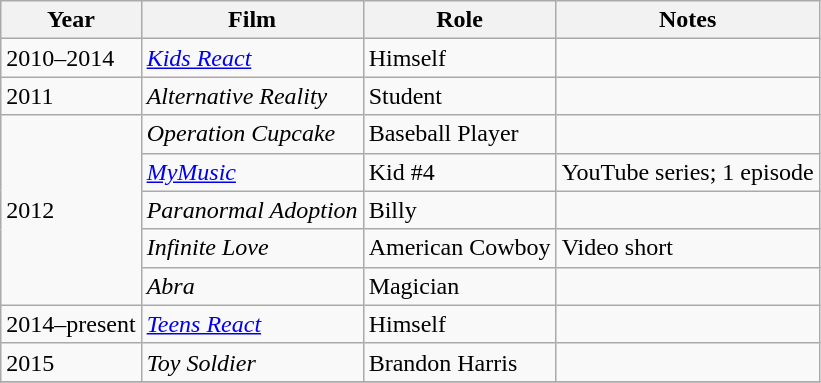<table class="wikitable sortable">
<tr>
<th>Year</th>
<th>Film</th>
<th>Role</th>
<th scope="col" class="unsortable">Notes</th>
</tr>
<tr>
<td>2010–2014</td>
<td><em><a href='#'>Kids React</a></em></td>
<td>Himself</td>
<td></td>
</tr>
<tr>
<td>2011</td>
<td><em>Alternative Reality</em></td>
<td>Student</td>
<td></td>
</tr>
<tr>
<td rowspan=5>2012</td>
<td><em>Operation Cupcake</em></td>
<td>Baseball Player</td>
<td></td>
</tr>
<tr>
<td><em><a href='#'>MyMusic</a></em></td>
<td>Kid #4</td>
<td>YouTube series; 1 episode</td>
</tr>
<tr>
<td><em>Paranormal Adoption</em></td>
<td>Billy</td>
<td></td>
</tr>
<tr>
<td><em>Infinite Love</em></td>
<td>American Cowboy</td>
<td>Video short</td>
</tr>
<tr>
<td><em>Abra</em></td>
<td>Magician</td>
<td></td>
</tr>
<tr>
<td>2014–present</td>
<td><em><a href='#'>Teens React</a></em></td>
<td>Himself</td>
<td></td>
</tr>
<tr>
<td>2015</td>
<td><em>Toy Soldier</em></td>
<td>Brandon Harris</td>
<td></td>
</tr>
<tr>
</tr>
</table>
